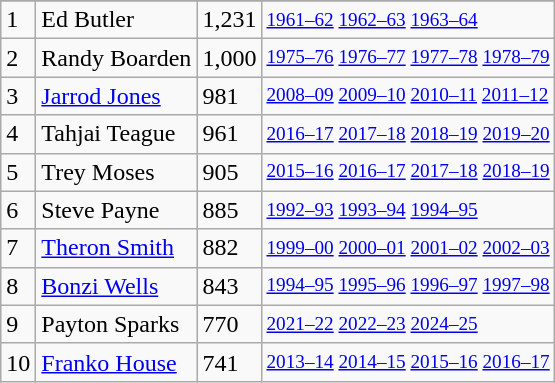<table class="wikitable">
<tr>
</tr>
<tr>
<td>1</td>
<td>Ed Butler</td>
<td>1,231</td>
<td style="font-size:80%;"><a href='#'>1961–62</a> <a href='#'>1962–63</a> <a href='#'>1963–64</a></td>
</tr>
<tr>
<td>2</td>
<td>Randy Boarden</td>
<td>1,000</td>
<td style="font-size:80%;"><a href='#'>1975–76</a> <a href='#'>1976–77</a> <a href='#'>1977–78</a> <a href='#'>1978–79</a></td>
</tr>
<tr>
<td>3</td>
<td><a href='#'>Jarrod Jones</a></td>
<td>981</td>
<td style="font-size:80%;"><a href='#'>2008–09</a> <a href='#'>2009–10</a> <a href='#'>2010–11</a> <a href='#'>2011–12</a></td>
</tr>
<tr>
<td>4</td>
<td>Tahjai Teague</td>
<td>961</td>
<td style="font-size:80%;"><a href='#'>2016–17</a> <a href='#'>2017–18</a> <a href='#'>2018–19</a> <a href='#'>2019–20</a></td>
</tr>
<tr>
<td>5</td>
<td>Trey Moses</td>
<td>905</td>
<td style="font-size:80%;"><a href='#'>2015–16</a> <a href='#'>2016–17</a> <a href='#'>2017–18</a> <a href='#'>2018–19</a></td>
</tr>
<tr>
<td>6</td>
<td>Steve Payne</td>
<td>885</td>
<td style="font-size:80%;"><a href='#'>1992–93</a> <a href='#'>1993–94</a> <a href='#'>1994–95</a></td>
</tr>
<tr>
<td>7</td>
<td><a href='#'>Theron Smith</a></td>
<td>882</td>
<td style="font-size:80%;"><a href='#'>1999–00</a> <a href='#'>2000–01</a> <a href='#'>2001–02</a> <a href='#'>2002–03</a></td>
</tr>
<tr>
<td>8</td>
<td><a href='#'>Bonzi Wells</a></td>
<td>843</td>
<td style="font-size:80%;"><a href='#'>1994–95</a> <a href='#'>1995–96</a> <a href='#'>1996–97</a> <a href='#'>1997–98</a></td>
</tr>
<tr>
<td>9</td>
<td>Payton Sparks</td>
<td>770</td>
<td style="font-size:80%;"><a href='#'>2021–22</a> <a href='#'>2022–23</a> <a href='#'>2024–25</a></td>
</tr>
<tr>
<td>10</td>
<td><a href='#'>Franko House</a></td>
<td>741</td>
<td style="font-size:80%;"><a href='#'>2013–14</a> <a href='#'>2014–15</a> <a href='#'>2015–16</a> <a href='#'>2016–17</a></td>
</tr>
</table>
